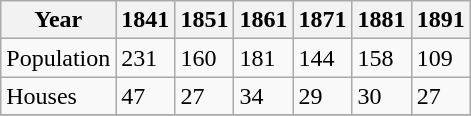<table class="wikitable">
<tr>
<th>Year</th>
<th>1841</th>
<th>1851</th>
<th>1861</th>
<th>1871</th>
<th>1881</th>
<th>1891</th>
</tr>
<tr>
<td>Population</td>
<td>231</td>
<td>160</td>
<td>181</td>
<td>144</td>
<td>158</td>
<td>109</td>
</tr>
<tr>
<td>Houses</td>
<td>47</td>
<td>27</td>
<td>34</td>
<td>29</td>
<td>30</td>
<td>27</td>
</tr>
<tr>
</tr>
</table>
